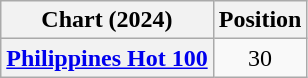<table class="wikitable plainrowheaders" style="text-align:center">
<tr>
<th scope="col">Chart (2024)</th>
<th scope="col">Position</th>
</tr>
<tr>
<th scope="row"><a href='#'>Philippines Hot 100</a></th>
<td>30</td>
</tr>
</table>
